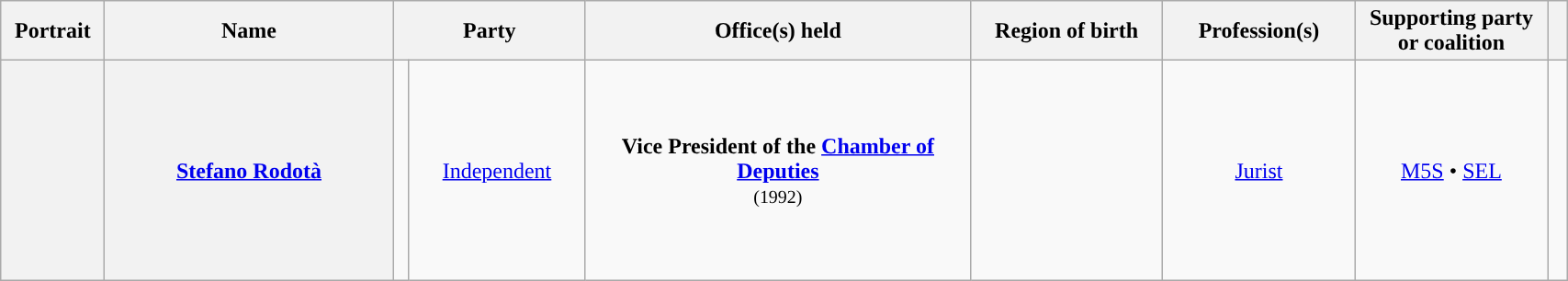<table class="wikitable" style="text-align:center; style=" width="90%">
<tr>
<th width="5%">Portrait</th>
<th width="15%">Name</th>
<th colspan="2" width=10%>Party</th>
<th width="20%">Office(s) held</th>
<th width="10%">Region of birth</th>
<th width="10%">Profession(s)</th>
<th width="10%">Supporting party or coalition</th>
<th width="1%"></th>
</tr>
<tr style="height:10em;"|>
<th></th>
<th style="font-weight:normal"><strong><a href='#'>Stefano Rodotà</a></strong><br></th>
<td style="background-color:"></td>
<td><a href='#'>Independent</a></td>
<td><strong>Vice President of the <a href='#'>Chamber of Deputies</a></strong><br><small>(1992)</small><br></td>
<td></td>
<td><a href='#'>Jurist</a></td>
<td><a href='#'>M5S</a> • <a href='#'>SEL</a></td>
<td></td>
</tr>
</table>
